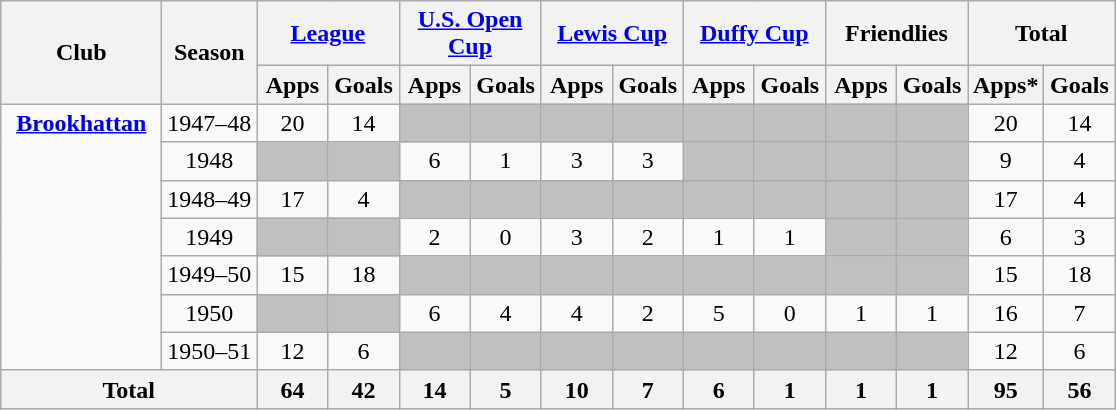<table class="wikitable" style="text-align:center;">
<tr>
<th rowspan="2" style="width:100px;">Club</th>
<th rowspan="2">Season</th>
<th colspan="2"><a href='#'>League</a></th>
<th colspan="2"><a href='#'>U.S. Open Cup</a></th>
<th colspan="2"><a href='#'>Lewis Cup</a></th>
<th colspan="2"><a href='#'>Duffy Cup</a></th>
<th colspan="2">Friendlies</th>
<th colspan="2">Total</th>
</tr>
<tr>
<th width="40">Apps</th>
<th width="40">Goals</th>
<th width="40">Apps</th>
<th width="40">Goals</th>
<th width="40">Apps</th>
<th width="40">Goals</th>
<th width="40">Apps</th>
<th width="40">Goals</th>
<th width="40">Apps</th>
<th width="40">Goals</th>
<th width="40">Apps*</th>
<th width="40">Goals</th>
</tr>
<tr>
<td rowspan="7" style="vertical-align:top;"><strong><a href='#'>Brookhattan</a></strong></td>
<td>1947–48</td>
<td>20</td>
<td>14</td>
<td style="background:silver"></td>
<td style="background:silver"></td>
<td style="background:silver"></td>
<td style="background:silver"></td>
<td style="background:silver"></td>
<td style="background:silver"></td>
<td style="background:silver"></td>
<td style="background:silver"></td>
<td>20</td>
<td>14</td>
</tr>
<tr>
<td>1948</td>
<td style="background:silver"></td>
<td style="background:silver"></td>
<td>6</td>
<td>1</td>
<td>3</td>
<td>3</td>
<td style="background:silver"></td>
<td style="background:silver"></td>
<td style="background:silver"></td>
<td style="background:silver"></td>
<td>9</td>
<td>4</td>
</tr>
<tr>
<td>1948–49</td>
<td>17</td>
<td>4</td>
<td style="background:silver"></td>
<td style="background:silver"></td>
<td style="background:silver"></td>
<td style="background:silver"></td>
<td style="background:silver"></td>
<td style="background:silver"></td>
<td style="background:silver"></td>
<td style="background:silver"></td>
<td>17</td>
<td>4</td>
</tr>
<tr>
<td>1949</td>
<td style="background:silver"></td>
<td style="background:silver"></td>
<td>2</td>
<td>0</td>
<td>3</td>
<td>2</td>
<td>1</td>
<td>1</td>
<td style="background:silver"></td>
<td style="background:silver"></td>
<td>6</td>
<td>3</td>
</tr>
<tr>
<td>1949–50</td>
<td>15</td>
<td>18</td>
<td style="background:silver"></td>
<td style="background:silver"></td>
<td style="background:silver"></td>
<td style="background:silver"></td>
<td style="background:silver"></td>
<td style="background:silver"></td>
<td style="background:silver"></td>
<td style="background:silver"></td>
<td>15</td>
<td>18</td>
</tr>
<tr>
<td>1950</td>
<td style="background:silver"></td>
<td style="background:silver"></td>
<td>6</td>
<td>4</td>
<td>4</td>
<td>2</td>
<td>5</td>
<td>0</td>
<td>1</td>
<td>1</td>
<td>16</td>
<td>7</td>
</tr>
<tr>
<td>1950–51</td>
<td>12</td>
<td>6</td>
<td style="background:silver"></td>
<td style="background:silver"></td>
<td style="background:silver"></td>
<td style="background:silver"></td>
<td style="background:silver"></td>
<td style="background:silver"></td>
<td style="background:silver"></td>
<td style="background:silver"></td>
<td>12</td>
<td>6</td>
</tr>
<tr>
<th colspan="2">Total</th>
<th>64</th>
<th>42</th>
<th>14</th>
<th>5</th>
<th>10</th>
<th>7</th>
<th>6</th>
<th>1</th>
<th>1</th>
<th>1</th>
<th>95</th>
<th>56</th>
</tr>
</table>
